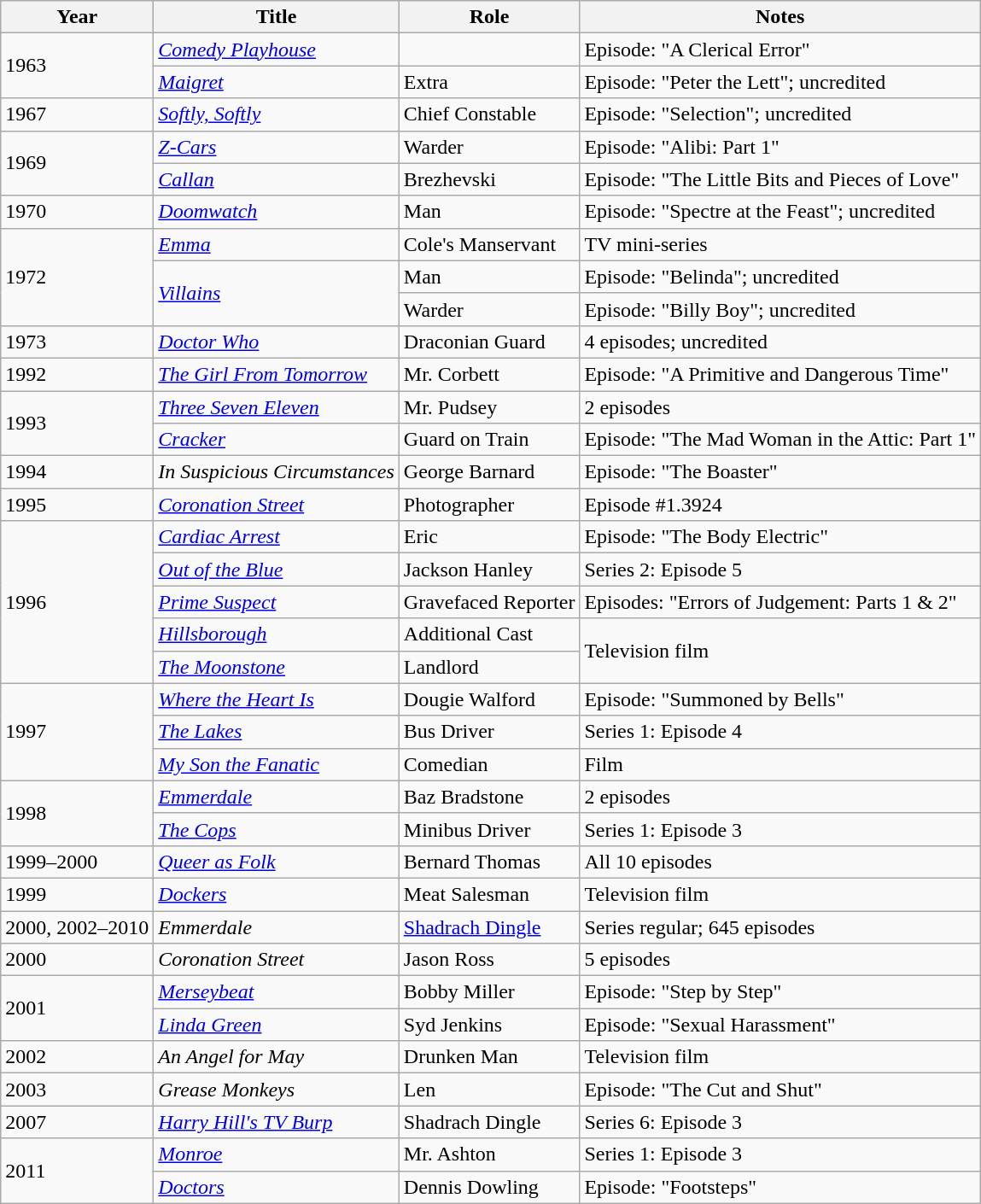<table class="wikitable sortable">
<tr>
<th>Year</th>
<th>Title</th>
<th>Role</th>
<th>Notes</th>
</tr>
<tr>
<td rowspan="2">1963</td>
<td><em><a href='#'>Comedy Playhouse</a></em></td>
<td></td>
<td>Episode: "A Clerical Error"</td>
</tr>
<tr>
<td><em><a href='#'>Maigret</a></em></td>
<td>Extra</td>
<td>Episode: "Peter the Lett"; uncredited</td>
</tr>
<tr>
<td>1967</td>
<td><em><a href='#'>Softly, Softly</a></em></td>
<td>Chief Constable</td>
<td>Episode: "Selection"; uncredited</td>
</tr>
<tr>
<td rowspan="2">1969</td>
<td><em><a href='#'>Z-Cars</a></em></td>
<td>Warder</td>
<td>Episode: "Alibi: Part 1"</td>
</tr>
<tr>
<td><em><a href='#'>Callan</a></em></td>
<td>Brezhevski</td>
<td>Episode: "The Little Bits and Pieces of Love"</td>
</tr>
<tr>
<td>1970</td>
<td><em><a href='#'>Doomwatch</a></em></td>
<td>Man</td>
<td>Episode: "Spectre at the Feast"; uncredited</td>
</tr>
<tr>
<td rowspan="3">1972</td>
<td><em><a href='#'>Emma</a></em></td>
<td>Cole's Manservant</td>
<td>TV mini-series</td>
</tr>
<tr>
<td rowspan="2"><em><a href='#'>Villains</a></em></td>
<td>Man</td>
<td>Episode: "Belinda"; uncredited</td>
</tr>
<tr>
<td>Warder</td>
<td>Episode: "Billy Boy"; uncredited</td>
</tr>
<tr>
<td>1973</td>
<td><em><a href='#'>Doctor Who</a></em></td>
<td>Draconian Guard</td>
<td>4 episodes; uncredited</td>
</tr>
<tr>
<td>1992</td>
<td><em><a href='#'>The Girl From Tomorrow</a></em></td>
<td>Mr. Corbett</td>
<td>Episode: "A Primitive and Dangerous Time"</td>
</tr>
<tr>
<td rowspan="2">1993</td>
<td><em><a href='#'>Three Seven Eleven</a></em></td>
<td>Mr. Pudsey</td>
<td>2 episodes</td>
</tr>
<tr>
<td><em><a href='#'>Cracker</a></em></td>
<td>Guard on Train</td>
<td>Episode: "The Mad Woman in the Attic: Part 1"</td>
</tr>
<tr>
<td>1994</td>
<td><em>In Suspicious Circumstances</em></td>
<td>George Barnard</td>
<td>Episode: "The Boaster"</td>
</tr>
<tr>
<td>1995</td>
<td><em><a href='#'>Coronation Street</a></em></td>
<td>Photographer</td>
<td>Episode #1.3924</td>
</tr>
<tr>
<td rowspan="5">1996</td>
<td><em><a href='#'>Cardiac Arrest</a></em></td>
<td>Eric</td>
<td>Episode: "The Body Electric"</td>
</tr>
<tr>
<td><em><a href='#'>Out of the Blue</a></em></td>
<td>Jackson Hanley</td>
<td>Series 2: Episode 5</td>
</tr>
<tr>
<td><em><a href='#'>Prime Suspect</a></em></td>
<td>Gravefaced Reporter</td>
<td>Episodes: "Errors of Judgement: Parts 1 & 2"</td>
</tr>
<tr>
<td><em><a href='#'>Hillsborough</a></em></td>
<td>Additional Cast</td>
<td rowspan="2">Television film</td>
</tr>
<tr>
<td><em><a href='#'>The Moonstone</a></em></td>
<td>Landlord</td>
</tr>
<tr>
<td rowspan="3">1997</td>
<td><em><a href='#'>Where the Heart Is</a></em></td>
<td>Dougie Walford</td>
<td>Episode: "Summoned by Bells"</td>
</tr>
<tr>
<td><em><a href='#'>The Lakes</a></em></td>
<td>Bus Driver</td>
<td>Series 1: Episode 4</td>
</tr>
<tr>
<td><em><a href='#'>My Son the Fanatic</a></em></td>
<td>Comedian</td>
<td>Film</td>
</tr>
<tr>
<td rowspan="2">1998</td>
<td><em><a href='#'>Emmerdale</a></em></td>
<td>Baz Bradstone</td>
<td>2 episodes</td>
</tr>
<tr>
<td><em><a href='#'>The Cops</a></em></td>
<td>Minibus Driver</td>
<td>Series 1: Episode 3</td>
</tr>
<tr>
<td>1999–2000</td>
<td><em><a href='#'>Queer as Folk</a></em></td>
<td>Bernard Thomas</td>
<td>All 10 episodes</td>
</tr>
<tr>
<td>1999</td>
<td><em><a href='#'>Dockers</a></em></td>
<td>Meat Salesman</td>
<td>Television film</td>
</tr>
<tr>
<td>2000, 2002–2010</td>
<td><em>Emmerdale</em></td>
<td><a href='#'>Shadrach Dingle</a></td>
<td>Series regular; 645 episodes</td>
</tr>
<tr>
<td>2000</td>
<td><em>Coronation Street</em></td>
<td>Jason Ross</td>
<td>5 episodes</td>
</tr>
<tr>
<td rowspan="2">2001</td>
<td><em><a href='#'>Merseybeat</a></em></td>
<td>Bobby Miller</td>
<td>Episode: "Step by Step"</td>
</tr>
<tr>
<td><em><a href='#'>Linda Green</a></em></td>
<td>Syd Jenkins</td>
<td>Episode: "Sexual Harassment"</td>
</tr>
<tr>
<td>2002</td>
<td><em>An Angel for May</em></td>
<td>Drunken Man</td>
<td>Television film</td>
</tr>
<tr>
<td>2003</td>
<td><em>Grease Monkeys</em></td>
<td>Len</td>
<td>Episode: "The Cut and Shut"</td>
</tr>
<tr>
<td>2007</td>
<td><em><a href='#'>Harry Hill's TV Burp</a></em></td>
<td>Shadrach Dingle</td>
<td>Series 6: Episode 3</td>
</tr>
<tr>
<td rowspan="2">2011</td>
<td><em><a href='#'>Monroe</a></em></td>
<td>Mr. Ashton</td>
<td>Series 1: Episode 3</td>
</tr>
<tr>
<td><em><a href='#'>Doctors</a></em></td>
<td>Dennis Dowling</td>
<td>Episode: "Footsteps"</td>
</tr>
</table>
